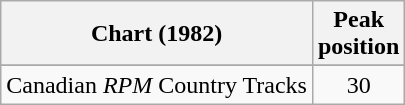<table class="wikitable sortable">
<tr>
<th align="left">Chart (1982)</th>
<th align="center">Peak<br>position</th>
</tr>
<tr>
</tr>
<tr>
<td align="left">Canadian <em>RPM</em> Country Tracks</td>
<td align="center">30</td>
</tr>
</table>
